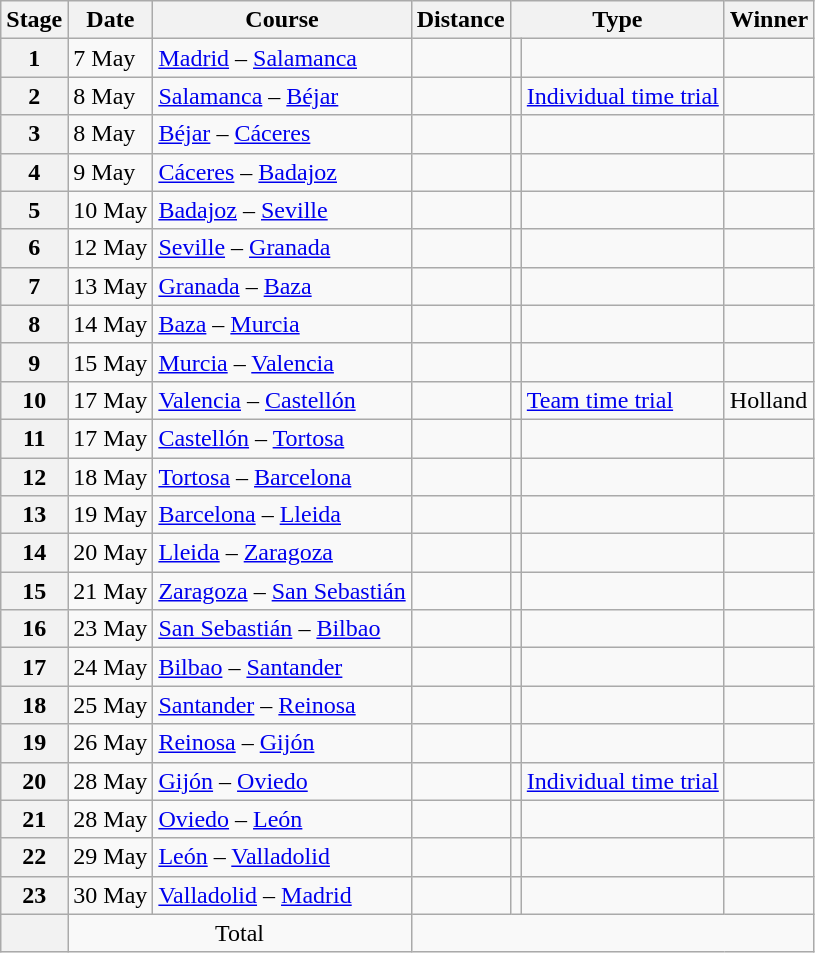<table class="wikitable">
<tr>
<th scope="col">Stage</th>
<th scope="col">Date</th>
<th scope="col">Course</th>
<th scope="col">Distance</th>
<th scope="col" colspan="2">Type</th>
<th scope="col">Winner</th>
</tr>
<tr>
<th scope="row">1</th>
<td>7 May</td>
<td><a href='#'>Madrid</a> – <a href='#'>Salamanca</a></td>
<td style="text-align:center;"></td>
<td></td>
<td></td>
<td></td>
</tr>
<tr>
<th scope="row">2</th>
<td>8 May</td>
<td><a href='#'>Salamanca</a> – <a href='#'>Béjar</a></td>
<td style="text-align:center;"></td>
<td></td>
<td><a href='#'>Individual time trial</a></td>
<td></td>
</tr>
<tr>
<th scope="row">3</th>
<td>8 May</td>
<td><a href='#'>Béjar</a> – <a href='#'>Cáceres</a></td>
<td style="text-align:center;"></td>
<td></td>
<td></td>
<td></td>
</tr>
<tr>
<th scope="row">4</th>
<td>9 May</td>
<td><a href='#'>Cáceres</a> – <a href='#'>Badajoz</a></td>
<td style="text-align:center;"></td>
<td></td>
<td></td>
<td></td>
</tr>
<tr>
<th scope="row">5</th>
<td>10 May</td>
<td><a href='#'>Badajoz</a> – <a href='#'>Seville</a></td>
<td style="text-align:center;"></td>
<td></td>
<td></td>
<td></td>
</tr>
<tr>
<th scope="row">6</th>
<td>12 May</td>
<td><a href='#'>Seville</a> – <a href='#'>Granada</a></td>
<td style="text-align:center;"></td>
<td></td>
<td></td>
<td></td>
</tr>
<tr>
<th scope="row">7</th>
<td>13 May</td>
<td><a href='#'>Granada</a> – <a href='#'>Baza</a></td>
<td style="text-align:center;"></td>
<td></td>
<td></td>
<td></td>
</tr>
<tr>
<th scope="row">8</th>
<td>14 May</td>
<td><a href='#'>Baza</a> – <a href='#'>Murcia</a></td>
<td style="text-align:center;"></td>
<td></td>
<td></td>
<td></td>
</tr>
<tr>
<th scope="row">9</th>
<td>15 May</td>
<td><a href='#'>Murcia</a> – <a href='#'>Valencia</a></td>
<td style="text-align:center;"></td>
<td></td>
<td></td>
<td></td>
</tr>
<tr>
<th scope="row">10</th>
<td>17 May</td>
<td><a href='#'>Valencia</a> – <a href='#'>Castellón</a></td>
<td style="text-align:center;"></td>
<td></td>
<td><a href='#'>Team time trial</a></td>
<td>Holland</td>
</tr>
<tr>
<th scope="row">11</th>
<td>17 May</td>
<td><a href='#'>Castellón</a> – <a href='#'>Tortosa</a></td>
<td style="text-align:center;"></td>
<td></td>
<td></td>
<td></td>
</tr>
<tr>
<th scope="row">12</th>
<td>18 May</td>
<td><a href='#'>Tortosa</a> – <a href='#'>Barcelona</a></td>
<td style="text-align:center;"></td>
<td></td>
<td></td>
<td></td>
</tr>
<tr>
<th scope="row">13</th>
<td>19 May</td>
<td><a href='#'>Barcelona</a> – <a href='#'>Lleida</a></td>
<td style="text-align:center;"></td>
<td></td>
<td></td>
<td></td>
</tr>
<tr>
<th scope="row">14</th>
<td>20 May</td>
<td><a href='#'>Lleida</a> – <a href='#'>Zaragoza</a></td>
<td style="text-align:center;"></td>
<td></td>
<td></td>
<td></td>
</tr>
<tr>
<th scope="row">15</th>
<td>21 May</td>
<td><a href='#'>Zaragoza</a> – <a href='#'>San Sebastián</a></td>
<td style="text-align:center;"></td>
<td></td>
<td></td>
<td></td>
</tr>
<tr>
<th scope="row">16</th>
<td>23 May</td>
<td><a href='#'>San Sebastián</a> – <a href='#'>Bilbao</a></td>
<td style="text-align:center;"></td>
<td></td>
<td></td>
<td></td>
</tr>
<tr>
<th scope="row">17</th>
<td>24 May</td>
<td><a href='#'>Bilbao</a> – <a href='#'>Santander</a></td>
<td style="text-align:center;"></td>
<td></td>
<td></td>
<td></td>
</tr>
<tr>
<th scope="row">18</th>
<td>25 May</td>
<td><a href='#'>Santander</a> – <a href='#'>Reinosa</a></td>
<td style="text-align:center;"></td>
<td></td>
<td></td>
<td></td>
</tr>
<tr>
<th scope="row">19</th>
<td>26 May</td>
<td><a href='#'>Reinosa</a> – <a href='#'>Gijón</a></td>
<td style="text-align:center;"></td>
<td></td>
<td></td>
<td></td>
</tr>
<tr>
<th scope="row">20</th>
<td>28 May</td>
<td><a href='#'>Gijón</a> – <a href='#'>Oviedo</a></td>
<td style="text-align:center;"></td>
<td></td>
<td><a href='#'>Individual time trial</a></td>
<td></td>
</tr>
<tr>
<th scope="row">21</th>
<td>28 May</td>
<td><a href='#'>Oviedo</a> – <a href='#'>León</a></td>
<td style="text-align:center;"></td>
<td></td>
<td></td>
<td></td>
</tr>
<tr>
<th scope="row">22</th>
<td>29 May</td>
<td><a href='#'>León</a> – <a href='#'>Valladolid</a></td>
<td style="text-align:center;"></td>
<td></td>
<td></td>
<td></td>
</tr>
<tr>
<th scope="row">23</th>
<td>30 May</td>
<td><a href='#'>Valladolid</a> – <a href='#'>Madrid</a></td>
<td style="text-align:center;"></td>
<td></td>
<td></td>
<td></td>
</tr>
<tr>
<th scope="row"></th>
<td colspan="2" style="text-align:center">Total</td>
<td colspan="4" style="text-align:center"></td>
</tr>
</table>
